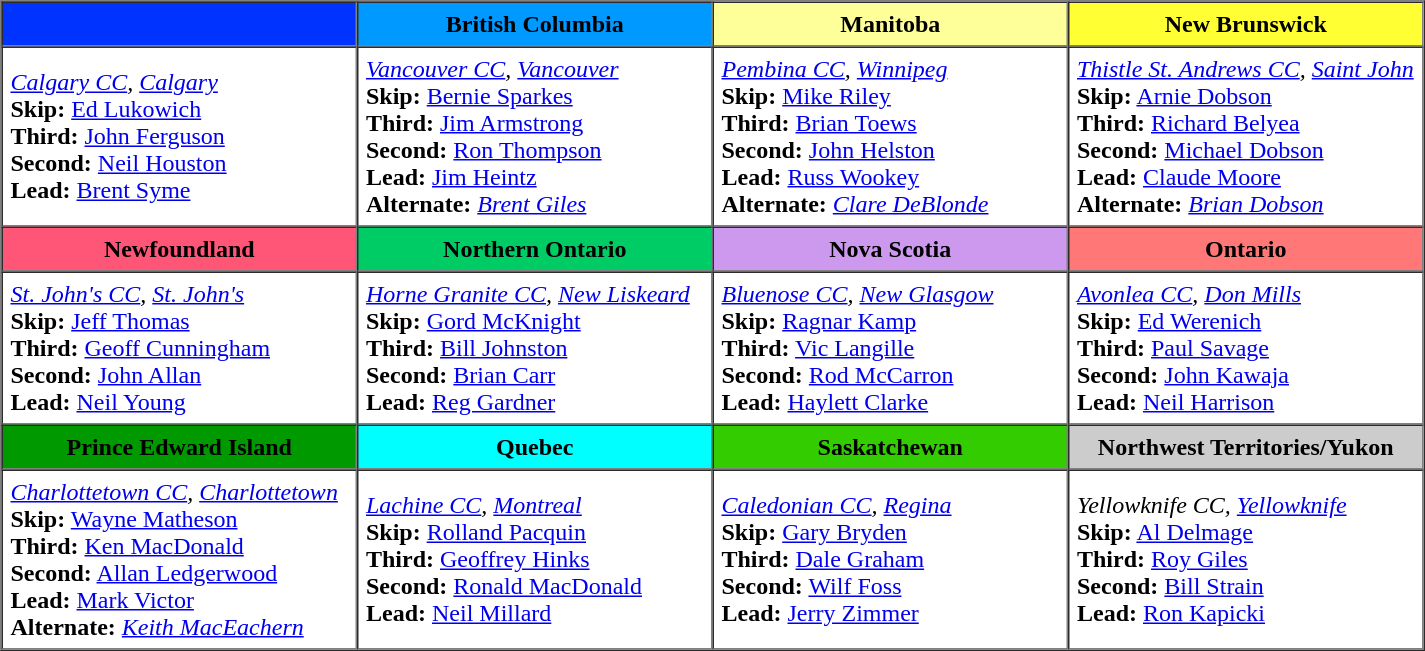<table border=1 cellpadding=5 cellspacing=0>
<tr>
<th style="background:#03f; width:200px;"></th>
<th style="background:#09f; width:200px;">British Columbia</th>
<th style="background:#ff9; width:200px;">Manitoba</th>
<th style="background:#ff3; width:200px;">New Brunswick</th>
</tr>
<tr>
<td><em><a href='#'>Calgary CC</a>, <a href='#'>Calgary</a></em><br><strong>Skip:</strong> <a href='#'>Ed Lukowich</a><br>
<strong>Third:</strong> <a href='#'>John Ferguson</a><br>
<strong>Second:</strong> <a href='#'>Neil Houston</a><br>
<strong>Lead:</strong> <a href='#'>Brent Syme</a></td>
<td><em><a href='#'>Vancouver CC</a>, <a href='#'>Vancouver</a></em><br><strong>Skip:</strong> <a href='#'>Bernie Sparkes</a><br>
<strong>Third:</strong> <a href='#'>Jim Armstrong</a><br>
<strong>Second:</strong> <a href='#'>Ron Thompson</a><br>
<strong>Lead:</strong> <a href='#'>Jim Heintz</a><br>
<strong>Alternate:</strong> <em><a href='#'>Brent Giles</a></em></td>
<td><em><a href='#'>Pembina CC</a>, <a href='#'>Winnipeg</a></em><br><strong>Skip:</strong> <a href='#'>Mike Riley</a><br>
<strong>Third:</strong> <a href='#'>Brian Toews</a><br>
<strong>Second:</strong> <a href='#'>John Helston</a><br>
<strong>Lead:</strong> <a href='#'>Russ Wookey</a><br>
<strong>Alternate:</strong> <em><a href='#'>Clare DeBlonde</a></em></td>
<td><em><a href='#'>Thistle St. Andrews CC</a>, <a href='#'>Saint John</a></em><br><strong>Skip:</strong> <a href='#'>Arnie Dobson</a><br>
<strong>Third:</strong> <a href='#'>Richard Belyea</a><br>
<strong>Second:</strong> <a href='#'>Michael Dobson</a><br>
<strong>Lead:</strong> <a href='#'>Claude Moore</a><br>
<strong>Alternate:</strong> <em><a href='#'>Brian Dobson</a></em></td>
</tr>
<tr>
<th style="background:#f57; width:200px;">Newfoundland</th>
<th style="background:#0c6; width:200px;">Northern Ontario</th>
<th style="background:#c9e; width:200px;">Nova Scotia</th>
<th style="background:#f77; width:200px;">Ontario</th>
</tr>
<tr>
<td><em><a href='#'>St. John's CC</a>, <a href='#'>St. John's</a></em><br><strong>Skip:</strong> <a href='#'>Jeff Thomas</a><br>
<strong>Third:</strong> <a href='#'>Geoff Cunningham</a><br>
<strong>Second:</strong> <a href='#'>John Allan</a><br>
<strong>Lead:</strong> <a href='#'>Neil Young</a></td>
<td><em><a href='#'>Horne Granite CC</a>, <a href='#'>New Liskeard</a></em><br><strong>Skip:</strong> <a href='#'>Gord McKnight</a><br>
<strong>Third:</strong> <a href='#'>Bill Johnston</a><br>
<strong>Second:</strong> <a href='#'>Brian Carr</a><br>
<strong>Lead:</strong> <a href='#'>Reg Gardner</a></td>
<td><em><a href='#'>Bluenose CC</a>, <a href='#'>New Glasgow</a></em><br><strong>Skip:</strong> <a href='#'>Ragnar Kamp</a><br>
<strong>Third:</strong> <a href='#'>Vic Langille</a><br>
<strong>Second:</strong> <a href='#'>Rod McCarron</a><br>
<strong>Lead:</strong> <a href='#'>Haylett Clarke</a></td>
<td><em><a href='#'>Avonlea CC</a>, <a href='#'>Don Mills</a></em><br><strong>Skip:</strong> <a href='#'>Ed Werenich</a><br>
<strong>Third:</strong> <a href='#'>Paul Savage</a><br>
<strong>Second:</strong> <a href='#'>John Kawaja</a><br>
<strong>Lead:</strong> <a href='#'>Neil Harrison</a></td>
</tr>
<tr>
<th style="background:#090; width:225px;">Prince Edward Island</th>
<th style="background:#0ff; width:225px;">Quebec</th>
<th style="background:#3c0; width:225px;">Saskatchewan</th>
<th style="background:#ccc; width:225px;">Northwest Territories/Yukon</th>
</tr>
<tr>
<td><em><a href='#'>Charlottetown CC</a>, <a href='#'>Charlottetown</a></em><br><strong>Skip:</strong> <a href='#'>Wayne Matheson</a><br>
<strong>Third:</strong> <a href='#'>Ken MacDonald</a><br>
<strong>Second:</strong> <a href='#'>Allan Ledgerwood</a><br>
<strong>Lead:</strong> <a href='#'>Mark Victor</a><br>
<strong>Alternate:</strong> <em><a href='#'>Keith MacEachern</a></em></td>
<td><em><a href='#'>Lachine CC</a>, <a href='#'>Montreal</a></em><br><strong>Skip:</strong> <a href='#'>Rolland Pacquin</a><br>
<strong>Third:</strong> <a href='#'>Geoffrey Hinks</a><br>
<strong>Second:</strong> <a href='#'>Ronald MacDonald</a><br>
<strong>Lead:</strong> <a href='#'>Neil Millard</a></td>
<td><em><a href='#'>Caledonian CC</a>, <a href='#'>Regina</a></em><br><strong>Skip:</strong> <a href='#'>Gary Bryden</a><br>
<strong>Third:</strong> <a href='#'>Dale Graham</a><br>
<strong>Second:</strong> <a href='#'>Wilf Foss</a><br>
<strong>Lead:</strong> <a href='#'>Jerry Zimmer</a></td>
<td><em>Yellowknife CC, <a href='#'>Yellowknife</a></em><br><strong>Skip:</strong> <a href='#'>Al Delmage</a><br>
<strong>Third:</strong> <a href='#'>Roy Giles</a><br>
<strong>Second:</strong> <a href='#'>Bill Strain</a><br>
<strong>Lead:</strong> <a href='#'>Ron Kapicki</a></td>
</tr>
</table>
